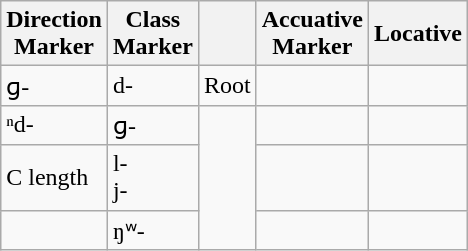<table class="wikitable">
<tr>
<th>Direction<br>Marker</th>
<th>Class<br>Marker</th>
<th></th>
<th>Accuative<br>Marker</th>
<th>Locative</th>
</tr>
<tr>
<td>ɡ-</td>
<td>d-</td>
<td>Root</td>
<td></td>
<td></td>
</tr>
<tr>
<td>ⁿd-</td>
<td>ɡ-</td>
<td rowspan="3"></td>
<td></td>
<td></td>
</tr>
<tr>
<td>C length</td>
<td>l-<br>j-</td>
<td></td>
<td></td>
</tr>
<tr>
<td></td>
<td>ŋʷ-</td>
<td></td>
<td></td>
</tr>
</table>
